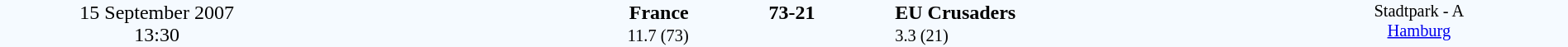<table style="width: 100%; background:#F5FAFF;" cellspacing="0">
<tr>
<td align=center rowspan=3 width=20%>15 September 2007<br>13:30</td>
</tr>
<tr>
<td width=24% align=right><strong>France</strong></td>
<td align=center width=13%><strong>73-21</strong></td>
<td width=24%><strong>EU Crusaders</strong></td>
<td style=font-size:85% rowspan=3 valign=top align=center>Stadtpark - A <br><a href='#'>Hamburg</a></td>
</tr>
<tr style=font-size:85%>
<td align=right>11.7 (73)</td>
<td align=center></td>
<td>3.3 (21)</td>
</tr>
</table>
